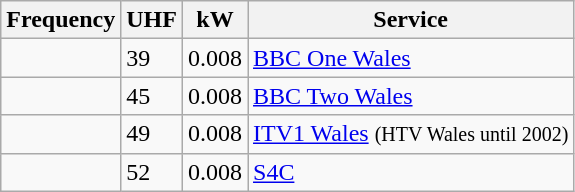<table class="wikitable sortable">
<tr>
<th>Frequency</th>
<th>UHF</th>
<th>kW</th>
<th>Service</th>
</tr>
<tr>
<td></td>
<td>39</td>
<td>0.008</td>
<td><a href='#'>BBC One Wales</a></td>
</tr>
<tr>
<td></td>
<td>45</td>
<td>0.008</td>
<td><a href='#'>BBC Two Wales</a></td>
</tr>
<tr>
<td></td>
<td>49</td>
<td>0.008</td>
<td><a href='#'>ITV1 Wales</a> <small>(HTV Wales until 2002)</small></td>
</tr>
<tr>
<td></td>
<td>52</td>
<td>0.008</td>
<td><a href='#'>S4C</a></td>
</tr>
</table>
